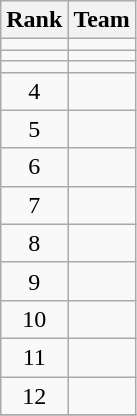<table class="wikitable">
<tr>
<th>Rank</th>
<th>Team</th>
</tr>
<tr>
<td align=center></td>
<td></td>
</tr>
<tr>
<td align=center></td>
<td></td>
</tr>
<tr>
<td align=center></td>
<td></td>
</tr>
<tr>
<td align=center>4</td>
<td></td>
</tr>
<tr>
<td align=center>5</td>
<td></td>
</tr>
<tr>
<td align=center>6</td>
<td></td>
</tr>
<tr>
<td align=center>7</td>
<td></td>
</tr>
<tr>
<td align=center>8</td>
<td></td>
</tr>
<tr>
<td align=center>9</td>
<td></td>
</tr>
<tr>
<td align=center>10</td>
<td></td>
</tr>
<tr>
<td align=center>11</td>
<td></td>
</tr>
<tr>
<td align=center>12</td>
<td></td>
</tr>
<tr>
</tr>
</table>
